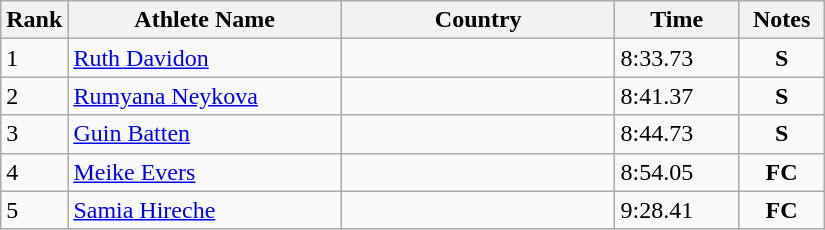<table class="wikitable">
<tr>
<th width=25>Rank</th>
<th width=175>Athlete Name</th>
<th width=175>Country</th>
<th width=75>Time</th>
<th width=50>Notes</th>
</tr>
<tr>
<td>1</td>
<td><a href='#'>Ruth Davidon</a></td>
<td></td>
<td>8:33.73</td>
<td align=center><strong>S</strong></td>
</tr>
<tr>
<td>2</td>
<td><a href='#'>Rumyana Neykova</a></td>
<td></td>
<td>8:41.37</td>
<td align=center><strong>S</strong></td>
</tr>
<tr>
<td>3</td>
<td><a href='#'>Guin Batten</a></td>
<td></td>
<td>8:44.73</td>
<td align=center><strong>S</strong></td>
</tr>
<tr>
<td>4</td>
<td><a href='#'>Meike Evers</a></td>
<td></td>
<td>8:54.05</td>
<td align=center><strong>FC</strong></td>
</tr>
<tr>
<td>5</td>
<td><a href='#'>Samia Hireche</a></td>
<td></td>
<td>9:28.41</td>
<td align=center><strong>FC</strong></td>
</tr>
</table>
